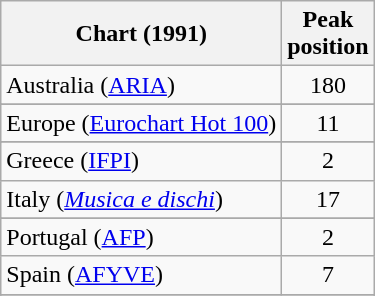<table class="wikitable sortable">
<tr>
<th>Chart (1991)</th>
<th>Peak<br>position</th>
</tr>
<tr>
<td>Australia (<a href='#'>ARIA</a>)</td>
<td style="text-align:center;">180</td>
</tr>
<tr>
</tr>
<tr>
<td>Europe (<a href='#'>Eurochart Hot 100</a>)</td>
<td style="text-align:center;">11</td>
</tr>
<tr>
</tr>
<tr>
<td>Greece (<a href='#'>IFPI</a>)</td>
<td style="text-align:center;">2</td>
</tr>
<tr>
<td>Italy (<em><a href='#'>Musica e dischi</a></em>)</td>
<td style="text-align:center;">17</td>
</tr>
<tr>
</tr>
<tr>
</tr>
<tr>
<td>Portugal (<a href='#'>AFP</a>)</td>
<td style="text-align:center;">2</td>
</tr>
<tr>
<td>Spain (<a href='#'>AFYVE</a>)</td>
<td align="center">7</td>
</tr>
<tr>
</tr>
<tr>
</tr>
</table>
